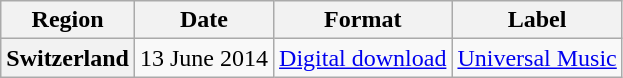<table class="wikitable plainrowheaders">
<tr>
<th>Region</th>
<th>Date</th>
<th>Format</th>
<th>Label</th>
</tr>
<tr>
<th scope="row">Switzerland</th>
<td>13 June 2014</td>
<td><a href='#'>Digital download</a></td>
<td><a href='#'>Universal Music</a></td>
</tr>
</table>
